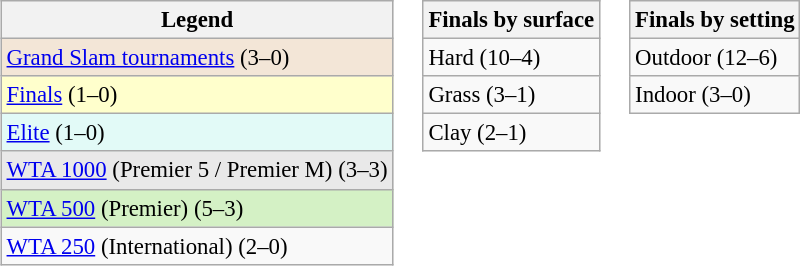<table>
<tr valign=top>
<td><br><table class="wikitable" style=font-size:95%>
<tr>
<th>Legend</th>
</tr>
<tr>
<td style="background:#f3e6d7;"><a href='#'>Grand Slam tournaments</a> (3–0)</td>
</tr>
<tr>
<td style="background:#ffc;"><a href='#'>Finals</a> (1–0)</td>
</tr>
<tr>
<td style="background:#e2faf7;"><a href='#'>Elite</a> (1–0)</td>
</tr>
<tr>
<td style="background:#e9e9e9;"><a href='#'>WTA 1000</a> (Premier 5 / Premier M) (3–3)</td>
</tr>
<tr>
<td style="background:#d4f1c5;"><a href='#'>WTA 500</a> (Premier) (5–3)</td>
</tr>
<tr>
<td><a href='#'>WTA 250</a> (International) (2–0)</td>
</tr>
</table>
</td>
<td><br><table class="wikitable" style=font-size:95%>
<tr>
<th>Finals by surface</th>
</tr>
<tr>
<td>Hard (10–4)</td>
</tr>
<tr>
<td>Grass (3–1)</td>
</tr>
<tr>
<td>Clay (2–1)</td>
</tr>
</table>
</td>
<td><br><table class="wikitable" style=font-size:95%>
<tr>
<th>Finals by setting</th>
</tr>
<tr>
<td>Outdoor (12–6)</td>
</tr>
<tr>
<td>Indoor (3–0)</td>
</tr>
</table>
</td>
</tr>
</table>
